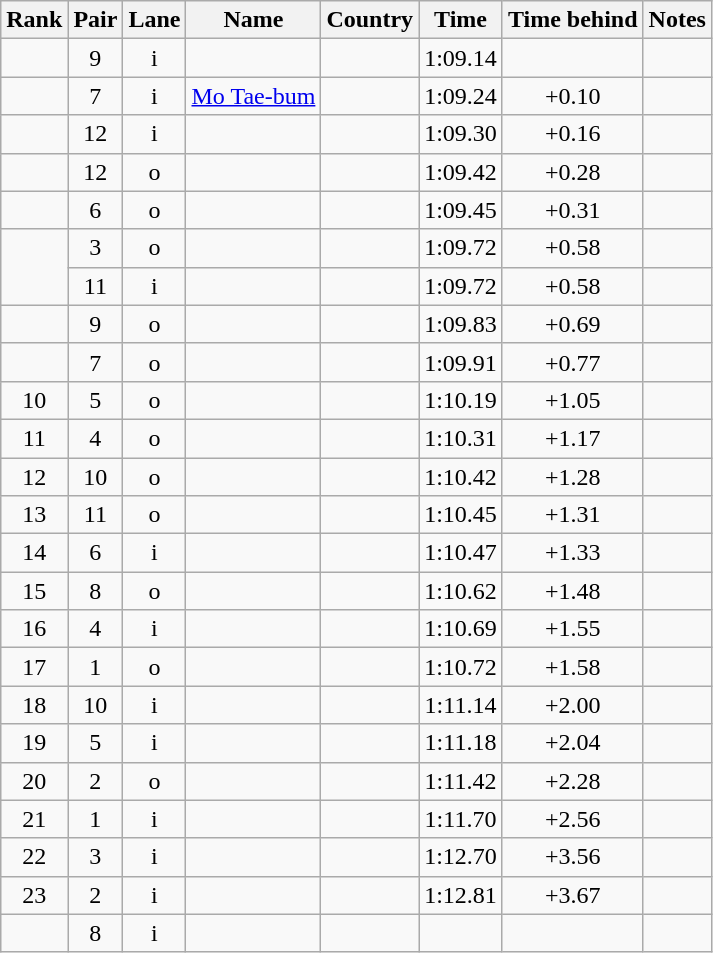<table class="wikitable sortable" style="text-align:center">
<tr>
<th>Rank</th>
<th>Pair</th>
<th>Lane</th>
<th>Name</th>
<th>Country</th>
<th>Time</th>
<th>Time behind</th>
<th>Notes</th>
</tr>
<tr>
<td></td>
<td>9</td>
<td>i</td>
<td align=left></td>
<td align=left></td>
<td>1:09.14</td>
<td></td>
<td></td>
</tr>
<tr>
<td></td>
<td>7</td>
<td>i</td>
<td align=left><a href='#'>Mo Tae-bum</a></td>
<td align=left></td>
<td>1:09.24</td>
<td>+0.10</td>
<td></td>
</tr>
<tr>
<td></td>
<td>12</td>
<td>i</td>
<td align=left></td>
<td align=left></td>
<td>1:09.30</td>
<td>+0.16</td>
<td></td>
</tr>
<tr>
<td></td>
<td>12</td>
<td>o</td>
<td align=left></td>
<td align=left></td>
<td>1:09.42</td>
<td>+0.28</td>
<td></td>
</tr>
<tr>
<td></td>
<td>6</td>
<td>o</td>
<td align=left></td>
<td align=left></td>
<td>1:09.45</td>
<td>+0.31</td>
<td></td>
</tr>
<tr>
<td rowspan=2></td>
<td>3</td>
<td>o</td>
<td align=left></td>
<td align=left></td>
<td>1:09.72</td>
<td>+0.58</td>
<td></td>
</tr>
<tr>
<td>11</td>
<td>i</td>
<td align=left></td>
<td align=left></td>
<td>1:09.72</td>
<td>+0.58</td>
<td></td>
</tr>
<tr>
<td></td>
<td>9</td>
<td>o</td>
<td align=left></td>
<td align=left></td>
<td>1:09.83</td>
<td>+0.69</td>
<td></td>
</tr>
<tr>
<td></td>
<td>7</td>
<td>o</td>
<td align=left></td>
<td align=left></td>
<td>1:09.91</td>
<td>+0.77</td>
<td></td>
</tr>
<tr>
<td>10</td>
<td>5</td>
<td>o</td>
<td align=left></td>
<td align=left></td>
<td>1:10.19</td>
<td>+1.05</td>
<td></td>
</tr>
<tr>
<td>11</td>
<td>4</td>
<td>o</td>
<td align=left></td>
<td align=left></td>
<td>1:10.31</td>
<td>+1.17</td>
<td></td>
</tr>
<tr>
<td>12</td>
<td>10</td>
<td>o</td>
<td align=left></td>
<td align=left></td>
<td>1:10.42</td>
<td>+1.28</td>
<td></td>
</tr>
<tr>
<td>13</td>
<td>11</td>
<td>o</td>
<td align=left></td>
<td align=left></td>
<td>1:10.45</td>
<td>+1.31</td>
<td></td>
</tr>
<tr>
<td>14</td>
<td>6</td>
<td>i</td>
<td align=left></td>
<td align=left></td>
<td>1:10.47</td>
<td>+1.33</td>
<td></td>
</tr>
<tr>
<td>15</td>
<td>8</td>
<td>o</td>
<td align=left></td>
<td align=left></td>
<td>1:10.62</td>
<td>+1.48</td>
<td></td>
</tr>
<tr>
<td>16</td>
<td>4</td>
<td>i</td>
<td align=left></td>
<td align=left></td>
<td>1:10.69</td>
<td>+1.55</td>
<td></td>
</tr>
<tr>
<td>17</td>
<td>1</td>
<td>o</td>
<td align=left></td>
<td align=left></td>
<td>1:10.72</td>
<td>+1.58</td>
<td></td>
</tr>
<tr>
<td>18</td>
<td>10</td>
<td>i</td>
<td align=left></td>
<td align=left></td>
<td>1:11.14</td>
<td>+2.00</td>
<td></td>
</tr>
<tr>
<td>19</td>
<td>5</td>
<td>i</td>
<td align=left></td>
<td align=left></td>
<td>1:11.18</td>
<td>+2.04</td>
<td></td>
</tr>
<tr>
<td>20</td>
<td>2</td>
<td>o</td>
<td align=left></td>
<td align=left></td>
<td>1:11.42</td>
<td>+2.28</td>
<td></td>
</tr>
<tr>
<td>21</td>
<td>1</td>
<td>i</td>
<td align=left></td>
<td align=left></td>
<td>1:11.70</td>
<td>+2.56</td>
<td></td>
</tr>
<tr>
<td>22</td>
<td>3</td>
<td>i</td>
<td align=left></td>
<td align=left></td>
<td>1:12.70</td>
<td>+3.56</td>
<td></td>
</tr>
<tr>
<td>23</td>
<td>2</td>
<td>i</td>
<td align=left></td>
<td align=left></td>
<td>1:12.81</td>
<td>+3.67</td>
<td></td>
</tr>
<tr>
<td></td>
<td>8</td>
<td>i</td>
<td align=left></td>
<td align=left></td>
<td></td>
<td></td>
<td></td>
</tr>
</table>
